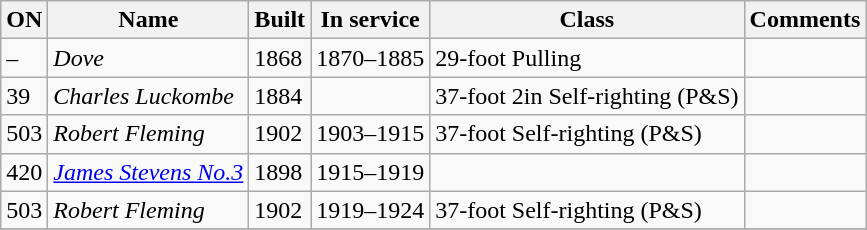<table class="wikitable">
<tr>
<th>ON</th>
<th>Name</th>
<th>Built</th>
<th>In service</th>
<th>Class</th>
<th>Comments</th>
</tr>
<tr>
<td>–</td>
<td><em>Dove</em></td>
<td>1868</td>
<td>1870–1885</td>
<td>29-foot Pulling</td>
<td></td>
</tr>
<tr>
<td>39</td>
<td><em>Charles Luckombe</em></td>
<td>1884</td>
<td></td>
<td>37-foot 2in Self-righting (P&S)</td>
<td></td>
</tr>
<tr>
<td>503</td>
<td><em>Robert Fleming</em></td>
<td>1902</td>
<td>1903–1915</td>
<td>37-foot Self-righting (P&S)</td>
<td></td>
</tr>
<tr>
<td>420</td>
<td><a href='#'><em>James Stevens No.3</em></a></td>
<td>1898</td>
<td>1915–1919</td>
<td></td>
<td></td>
</tr>
<tr>
<td>503</td>
<td><em>Robert Fleming</em></td>
<td>1902</td>
<td>1919–1924</td>
<td>37-foot Self-righting (P&S)</td>
<td></td>
</tr>
<tr>
</tr>
</table>
